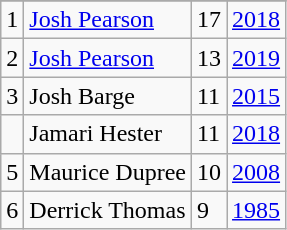<table class="wikitable">
<tr>
</tr>
<tr>
<td>1</td>
<td><a href='#'>Josh Pearson</a></td>
<td>17</td>
<td><a href='#'>2018</a></td>
</tr>
<tr>
<td>2</td>
<td><a href='#'>Josh Pearson</a></td>
<td>13</td>
<td><a href='#'>2019</a></td>
</tr>
<tr>
<td>3</td>
<td>Josh Barge</td>
<td>11</td>
<td><a href='#'>2015</a></td>
</tr>
<tr>
<td></td>
<td>Jamari Hester</td>
<td>11</td>
<td><a href='#'>2018</a></td>
</tr>
<tr>
<td>5</td>
<td>Maurice Dupree</td>
<td>10</td>
<td><a href='#'>2008</a></td>
</tr>
<tr>
<td>6</td>
<td>Derrick Thomas</td>
<td>9</td>
<td><a href='#'>1985</a></td>
</tr>
</table>
